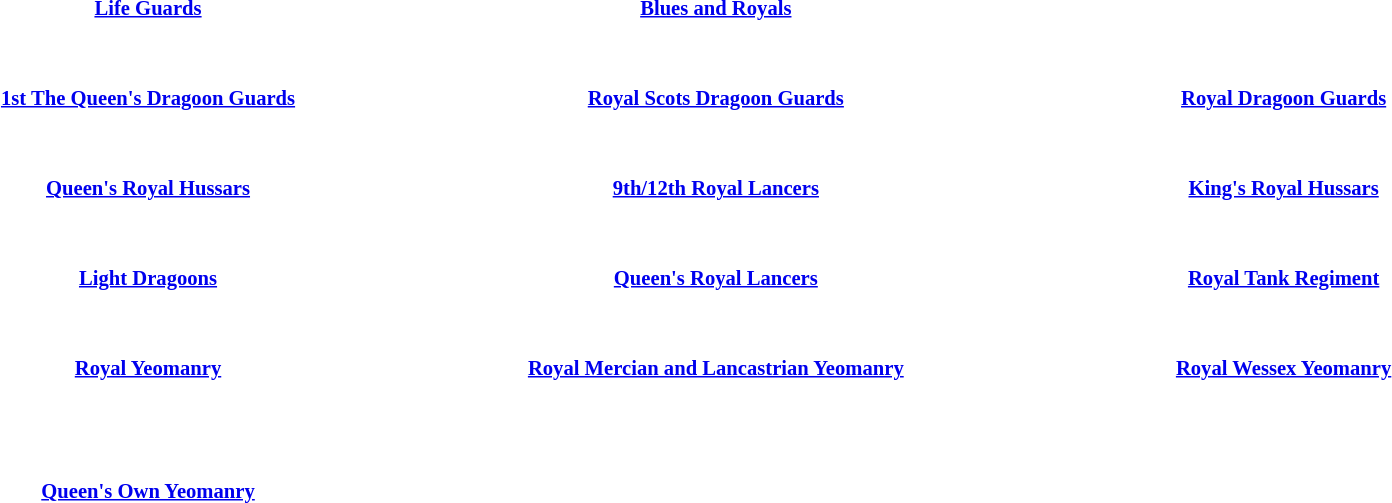<table id="toc" style="margin: 0 0 1em 1em; width:90%; font-size: 0.86em; text-align:center">
<tr>
<td> </td>
</tr>
<tr>
<td colspan="2" style="width:25%;"><strong><a href='#'>Life Guards</a></strong></td>
<td colspan="2" style="width:25%;"><strong><a href='#'>Blues and Royals</a></strong></td>
</tr>
<tr>
<td colspan=2><br></td>
<td colspan=2><br></td>
</tr>
<tr>
<td> </td>
</tr>
<tr>
<td colspan="2" style="width:25%;"><strong><a href='#'>1st The Queen's Dragoon Guards</a></strong></td>
<td colspan="2" style="width:25%;"><strong><a href='#'>Royal Scots Dragoon Guards</a></strong></td>
<td colspan="2" style="width:25%;"><strong><a href='#'>Royal Dragoon Guards</a></strong></td>
</tr>
<tr>
<td colspan=2><br></td>
<td colspan=2><br></td>
<td colspan=2><br></td>
</tr>
<tr>
<td> </td>
</tr>
<tr>
<td colspan="2" style="width:25%;"><strong><a href='#'>Queen's Royal Hussars</a></strong></td>
<td colspan="2" style="width:25%;"><strong><a href='#'>9th/12th Royal Lancers</a></strong></td>
<td colspan="2" style="width:25%;"><strong><a href='#'>King's Royal Hussars</a></strong></td>
</tr>
<tr>
<td colspan=2><br></td>
<td colspan=2><br></td>
<td colspan=2><br></td>
</tr>
<tr>
<td> </td>
</tr>
<tr>
<td colspan="2" style="width:25%;"><strong><a href='#'>Light Dragoons</a></strong></td>
<td colspan="2" style="width:25%;"><strong><a href='#'>Queen's Royal Lancers</a></strong></td>
<td colspan="2" style="width:25%;"><strong><a href='#'>Royal Tank Regiment</a></strong></td>
</tr>
<tr>
<td colspan=2><br></td>
<td colspan=2><br></td>
<td colspan=2><br></td>
</tr>
<tr>
<td> </td>
</tr>
<tr>
<td colspan="2" style="width:25%;"><strong><a href='#'>Royal Yeomanry</a></strong></td>
<td colspan="2" style="width:25%;"><strong><a href='#'>Royal Mercian and Lancastrian Yeomanry</a></strong></td>
<td colspan="2" style="width:25%;"><strong><a href='#'>Royal Wessex Yeomanry</a></strong></td>
</tr>
<tr>
<td colspan=2><br></td>
<td colspan=2><br></td>
<td colspan=2><br><table style="width:100%;">
<tr>
<td> </td>
</tr>
</table>
</td>
</tr>
<tr>
<td> </td>
</tr>
<tr>
<td colspan="2" style="width:25%;"><strong><a href='#'>Queen's Own Yeomanry</a></strong></td>
</tr>
<tr>
<td colspan=2><br></td>
</tr>
</table>
